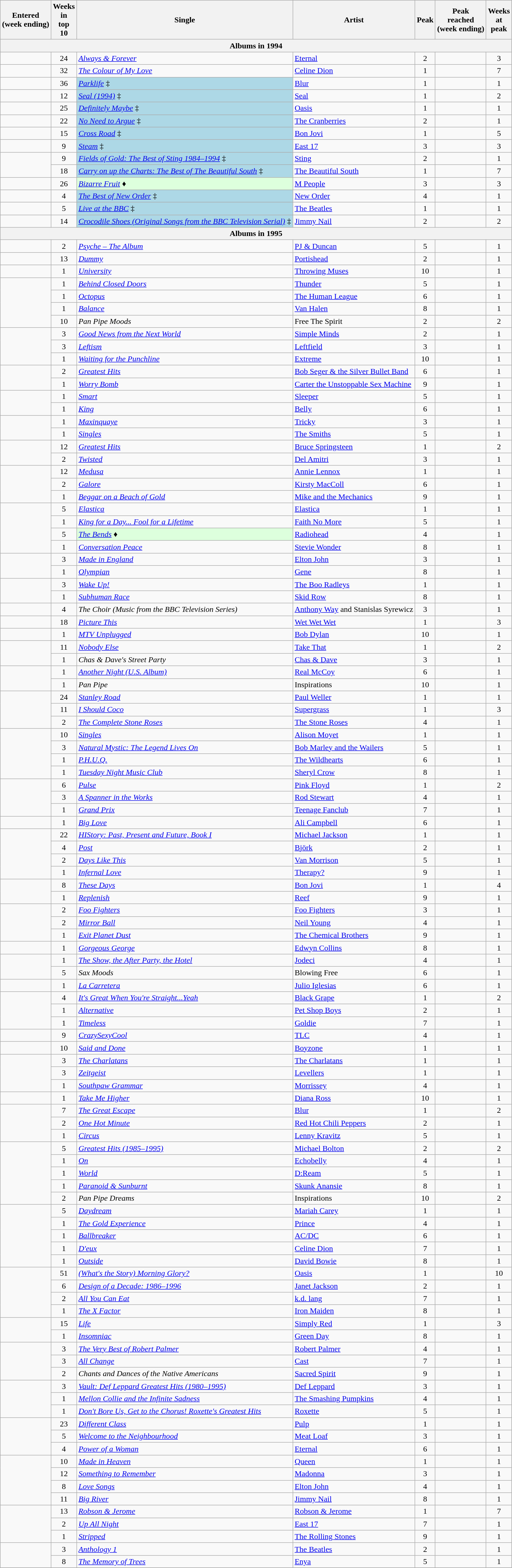<table class="wikitable sortable" style="text-align:center;">
<tr>
<th>Entered <br>(week ending)</th>
<th data-sort-type="number">Weeks<br>in<br>top<br>10</th>
<th>Single</th>
<th>Artist</th>
<th data-sort-type="number">Peak</th>
<th>Peak<br>reached <br>(week ending)</th>
<th data-sort-type="number">Weeks<br>at<br>peak</th>
</tr>
<tr>
<th colspan="7">Albums in 1994</th>
</tr>
<tr>
<td></td>
<td>24</td>
<td align="left"><em><a href='#'>Always & Forever</a></em></td>
<td align="left"><a href='#'>Eternal</a></td>
<td>2</td>
<td></td>
<td>3</td>
</tr>
<tr>
<td></td>
<td>32</td>
<td align="left"><em><a href='#'>The Colour of My Love</a></em></td>
<td align="left"><a href='#'>Celine Dion</a></td>
<td>1</td>
<td></td>
<td>7</td>
</tr>
<tr>
<td></td>
<td>36</td>
<td align="left" bgcolor=lightblue><em><a href='#'>Parklife</a></em> ‡</td>
<td align="left"><a href='#'>Blur</a></td>
<td>1</td>
<td></td>
<td>1</td>
</tr>
<tr>
<td></td>
<td>12</td>
<td align="left" bgcolor=lightblue><em><a href='#'>Seal (1994)</a></em> ‡</td>
<td align="left"><a href='#'>Seal</a></td>
<td>1</td>
<td></td>
<td>2</td>
</tr>
<tr>
<td></td>
<td>25</td>
<td align="left" bgcolor=lightblue><em><a href='#'>Definitely Maybe</a></em> ‡</td>
<td align="left"><a href='#'>Oasis</a></td>
<td>1</td>
<td></td>
<td>1</td>
</tr>
<tr>
<td></td>
<td>22</td>
<td align="left" bgcolor=lightblue><em><a href='#'>No Need to Argue</a></em> ‡</td>
<td align="left"><a href='#'>The Cranberries</a></td>
<td>2</td>
<td></td>
<td>1</td>
</tr>
<tr>
<td></td>
<td>15</td>
<td align="left" bgcolor=lightblue><em><a href='#'>Cross Road</a></em> ‡</td>
<td align="left"><a href='#'>Bon Jovi</a></td>
<td>1</td>
<td></td>
<td>5</td>
</tr>
<tr>
<td></td>
<td>9</td>
<td align="left" bgcolor=lightblue><em><a href='#'>Steam</a></em> ‡</td>
<td align="left"><a href='#'>East 17</a></td>
<td>3</td>
<td></td>
<td>3</td>
</tr>
<tr>
<td rowspan="2"></td>
<td>9</td>
<td align="left" bgcolor=lightblue><em><a href='#'>Fields of Gold: The Best of Sting 1984–1994</a></em> ‡</td>
<td align="left"><a href='#'>Sting</a></td>
<td>2</td>
<td></td>
<td>1</td>
</tr>
<tr>
<td>18</td>
<td align="left" bgcolor=lightblue><em><a href='#'>Carry on up the Charts: The Best of The Beautiful South</a></em> ‡</td>
<td align="left"><a href='#'>The Beautiful South</a></td>
<td>1</td>
<td></td>
<td>7</td>
</tr>
<tr>
<td></td>
<td>26</td>
<td align="left" bgcolor=#DDFFDD><em><a href='#'>Bizarre Fruit</a></em> ♦</td>
<td align="left"><a href='#'>M People</a></td>
<td>3</td>
<td></td>
<td>3</td>
</tr>
<tr>
<td></td>
<td>4</td>
<td align="left" bgcolor=lightblue><em><a href='#'>The Best of New Order</a></em> ‡</td>
<td align="left"><a href='#'>New Order</a></td>
<td>4</td>
<td></td>
<td>1</td>
</tr>
<tr>
<td></td>
<td>5</td>
<td align="left" bgcolor=lightblue><em><a href='#'>Live at the BBC</a></em> ‡</td>
<td align="left"><a href='#'>The Beatles</a></td>
<td>1</td>
<td></td>
<td>1</td>
</tr>
<tr>
<td></td>
<td>14</td>
<td align="left" bgcolor=lightblue><em><a href='#'>Crocodile Shoes (Original Songs from the BBC Television Serial)</a></em> ‡</td>
<td align="left"><a href='#'>Jimmy Nail</a></td>
<td>2</td>
<td></td>
<td>2</td>
</tr>
<tr>
<th colspan="7">Albums in 1995</th>
</tr>
<tr>
<td></td>
<td>2</td>
<td align="left"><em><a href='#'>Psyche – The Album</a></em></td>
<td align="left"><a href='#'>PJ & Duncan</a></td>
<td>5</td>
<td></td>
<td>1</td>
</tr>
<tr>
<td></td>
<td>13</td>
<td align="left"><em><a href='#'>Dummy</a></em></td>
<td align="left"><a href='#'>Portishead</a></td>
<td>2</td>
<td></td>
<td>1</td>
</tr>
<tr>
<td></td>
<td>1</td>
<td align="left"><em><a href='#'>University</a></em></td>
<td align="left"><a href='#'>Throwing Muses</a></td>
<td>10</td>
<td></td>
<td>1</td>
</tr>
<tr>
<td rowspan="4"></td>
<td>1</td>
<td align="left"><em><a href='#'>Behind Closed Doors</a></em></td>
<td align="left"><a href='#'>Thunder</a></td>
<td>5</td>
<td></td>
<td>1</td>
</tr>
<tr>
<td>1</td>
<td align="left"><em><a href='#'>Octopus</a></em></td>
<td align="left"><a href='#'>The Human League</a></td>
<td>6</td>
<td></td>
<td>1</td>
</tr>
<tr>
<td>1</td>
<td align="left"><em><a href='#'>Balance</a></em></td>
<td align="left"><a href='#'>Van Halen</a></td>
<td>8</td>
<td></td>
<td>1</td>
</tr>
<tr>
<td>10</td>
<td align="left"><em>Pan Pipe Moods</em></td>
<td align="left">Free The Spirit</td>
<td>2</td>
<td></td>
<td>2</td>
</tr>
<tr>
<td rowspan="3"></td>
<td>3</td>
<td align="left"><em><a href='#'>Good News from the Next World</a></em></td>
<td align="left"><a href='#'>Simple Minds</a></td>
<td>2</td>
<td></td>
<td>1</td>
</tr>
<tr>
<td>3</td>
<td align="left"><em><a href='#'>Leftism</a></em></td>
<td align="left"><a href='#'>Leftfield</a></td>
<td>3</td>
<td></td>
<td>1</td>
</tr>
<tr>
<td>1</td>
<td align="left"><em><a href='#'>Waiting for the Punchline</a></em></td>
<td align="left"><a href='#'>Extreme</a></td>
<td>10</td>
<td></td>
<td>1</td>
</tr>
<tr>
<td rowspan="2"></td>
<td>2</td>
<td align="left"><em><a href='#'>Greatest Hits</a></em></td>
<td align="left"><a href='#'>Bob Seger & the Silver Bullet Band</a></td>
<td>6</td>
<td></td>
<td>1</td>
</tr>
<tr>
<td>1</td>
<td align="left"><em><a href='#'>Worry Bomb</a></em></td>
<td align="left"><a href='#'>Carter the Unstoppable Sex Machine</a></td>
<td>9</td>
<td></td>
<td>1</td>
</tr>
<tr>
<td rowspan="2"></td>
<td>1</td>
<td align="left"><em><a href='#'>Smart</a></em></td>
<td align="left"><a href='#'>Sleeper</a></td>
<td>5</td>
<td></td>
<td>1</td>
</tr>
<tr>
<td>1</td>
<td align="left"><em><a href='#'>King</a></em></td>
<td align="left"><a href='#'>Belly</a></td>
<td>6</td>
<td></td>
<td>1</td>
</tr>
<tr>
<td rowspan="2"></td>
<td>1</td>
<td align="left"><em><a href='#'>Maxinquaye</a></em></td>
<td align="left"><a href='#'>Tricky</a></td>
<td>3</td>
<td></td>
<td>1</td>
</tr>
<tr>
<td>1</td>
<td align="left"><em><a href='#'>Singles</a></em></td>
<td align="left"><a href='#'>The Smiths</a></td>
<td>5</td>
<td></td>
<td>1</td>
</tr>
<tr>
<td rowspan="2"></td>
<td>12</td>
<td align="left"><em><a href='#'>Greatest Hits</a></em></td>
<td align="left"><a href='#'>Bruce Springsteen</a></td>
<td>1</td>
<td></td>
<td>2</td>
</tr>
<tr>
<td>2</td>
<td align="left"><em><a href='#'>Twisted</a></em></td>
<td align="left"><a href='#'>Del Amitri</a></td>
<td>3</td>
<td></td>
<td>1</td>
</tr>
<tr>
<td rowspan="3"></td>
<td>12</td>
<td align="left"><em><a href='#'>Medusa</a></em></td>
<td align="left"><a href='#'>Annie Lennox</a></td>
<td>1</td>
<td></td>
<td>1</td>
</tr>
<tr>
<td>2</td>
<td align="left"><em><a href='#'>Galore</a></em></td>
<td align="left"><a href='#'>Kirsty MacColl</a></td>
<td>6</td>
<td></td>
<td>1</td>
</tr>
<tr>
<td>1</td>
<td align="left"><em><a href='#'>Beggar on a Beach of Gold</a></em></td>
<td align="left"><a href='#'>Mike and the Mechanics</a></td>
<td>9</td>
<td></td>
<td>1</td>
</tr>
<tr>
<td rowspan="4"></td>
<td>5</td>
<td align="left"><em><a href='#'>Elastica</a></em></td>
<td align="left"><a href='#'>Elastica</a></td>
<td>1</td>
<td></td>
<td>1</td>
</tr>
<tr>
<td>1</td>
<td align="left"><em><a href='#'>King for a Day... Fool for a Lifetime</a></em></td>
<td align="left"><a href='#'>Faith No More</a></td>
<td>5</td>
<td></td>
<td>1</td>
</tr>
<tr>
<td>5</td>
<td align="left" bgcolor=#DDFFDD><em><a href='#'>The Bends</a></em> ♦</td>
<td align="left"><a href='#'>Radiohead</a></td>
<td>4</td>
<td></td>
<td>1</td>
</tr>
<tr>
<td>1</td>
<td align="left"><em><a href='#'>Conversation Peace</a></em></td>
<td align="left"><a href='#'>Stevie Wonder</a></td>
<td>8</td>
<td></td>
<td>1</td>
</tr>
<tr>
<td rowspan="2"></td>
<td>3</td>
<td align="left"><em><a href='#'>Made in England</a></em></td>
<td align="left"><a href='#'>Elton John</a></td>
<td>3</td>
<td></td>
<td>1</td>
</tr>
<tr>
<td>1</td>
<td align="left"><em><a href='#'>Olympian</a></em></td>
<td align="left"><a href='#'>Gene</a></td>
<td>8</td>
<td></td>
<td>1</td>
</tr>
<tr>
<td rowspan="2"></td>
<td>3</td>
<td align="left"><em><a href='#'>Wake Up!</a></em></td>
<td align="left"><a href='#'>The Boo Radleys</a></td>
<td>1</td>
<td></td>
<td>1</td>
</tr>
<tr>
<td>1</td>
<td align="left"><em><a href='#'>Subhuman Race</a></em></td>
<td align="left"><a href='#'>Skid Row</a></td>
<td>8</td>
<td></td>
<td>1</td>
</tr>
<tr>
<td></td>
<td>4</td>
<td align="left"><em>The Choir (Music from the BBC Television Series)</em></td>
<td align="left"><a href='#'>Anthony Way</a> and Stanislas Syrewicz</td>
<td>3</td>
<td></td>
<td>1</td>
</tr>
<tr>
<td></td>
<td>18</td>
<td align="left"><em><a href='#'>Picture This</a></em></td>
<td align="left"><a href='#'>Wet Wet Wet</a></td>
<td>1</td>
<td></td>
<td>3</td>
</tr>
<tr>
<td></td>
<td>1</td>
<td align="left"><em><a href='#'>MTV Unplugged</a></em></td>
<td align="left"><a href='#'>Bob Dylan</a></td>
<td>10</td>
<td></td>
<td>1</td>
</tr>
<tr>
<td rowspan="2"></td>
<td>11</td>
<td align="left"><em><a href='#'>Nobody Else</a></em></td>
<td align="left"><a href='#'>Take That</a></td>
<td>1</td>
<td></td>
<td>2</td>
</tr>
<tr>
<td>1</td>
<td align="left"><em>Chas & Dave's Street Party</em></td>
<td align="left"><a href='#'>Chas & Dave</a></td>
<td>3</td>
<td></td>
<td>1</td>
</tr>
<tr>
<td rowspan="2"></td>
<td>1</td>
<td align="left"><em><a href='#'>Another Night (U.S. Album)</a></em></td>
<td align="left"><a href='#'>Real McCoy</a></td>
<td>6</td>
<td></td>
<td>1</td>
</tr>
<tr>
<td>1</td>
<td align="left"><em>Pan Pipe</em></td>
<td align="left">Inspirations</td>
<td>10</td>
<td></td>
<td>1</td>
</tr>
<tr>
<td rowspan="3"></td>
<td>24</td>
<td align="left"><em><a href='#'>Stanley Road</a></em></td>
<td align="left"><a href='#'>Paul Weller</a></td>
<td>1</td>
<td></td>
<td>1</td>
</tr>
<tr>
<td>11</td>
<td align="left"><em><a href='#'>I Should Coco</a></em></td>
<td align="left"><a href='#'>Supergrass</a></td>
<td>1</td>
<td></td>
<td>3</td>
</tr>
<tr>
<td>2</td>
<td align="left"><em><a href='#'>The Complete Stone Roses</a></em></td>
<td align="left"><a href='#'>The Stone Roses</a></td>
<td>4</td>
<td></td>
<td>1</td>
</tr>
<tr>
<td rowspan="4"></td>
<td>10</td>
<td align="left"><em><a href='#'>Singles</a></em></td>
<td align="left"><a href='#'>Alison Moyet</a></td>
<td>1</td>
<td></td>
<td>1</td>
</tr>
<tr>
<td>3</td>
<td align="left"><em><a href='#'>Natural Mystic: The Legend Lives On</a></em></td>
<td align="left"><a href='#'>Bob Marley and the Wailers</a></td>
<td>5</td>
<td></td>
<td>1</td>
</tr>
<tr>
<td>1</td>
<td align="left"><em><a href='#'>P.H.U.Q.</a></em></td>
<td align="left"><a href='#'>The Wildhearts</a></td>
<td>6</td>
<td></td>
<td>1</td>
</tr>
<tr>
<td>1</td>
<td align="left"><em><a href='#'>Tuesday Night Music Club</a></em></td>
<td align="left"><a href='#'>Sheryl Crow</a></td>
<td>8</td>
<td></td>
<td>1</td>
</tr>
<tr>
<td rowspan="3"></td>
<td>6</td>
<td align="left"><em><a href='#'>Pulse</a></em></td>
<td align="left"><a href='#'>Pink Floyd</a></td>
<td>1</td>
<td></td>
<td>2</td>
</tr>
<tr>
<td>3</td>
<td align="left"><em><a href='#'>A Spanner in the Works</a></em></td>
<td align="left"><a href='#'>Rod Stewart</a></td>
<td>4</td>
<td></td>
<td>1</td>
</tr>
<tr>
<td>1</td>
<td align="left"><em><a href='#'>Grand Prix</a></em></td>
<td align="left"><a href='#'>Teenage Fanclub</a></td>
<td>7</td>
<td></td>
<td>1</td>
</tr>
<tr>
<td></td>
<td>1</td>
<td align="left"><em><a href='#'>Big Love</a></em></td>
<td align="left"><a href='#'>Ali Campbell</a></td>
<td>6</td>
<td></td>
<td>1</td>
</tr>
<tr>
<td rowspan="4"></td>
<td>22</td>
<td align="left"><em><a href='#'>HIStory: Past, Present and Future, Book I</a></em></td>
<td align="left"><a href='#'>Michael Jackson</a></td>
<td>1</td>
<td></td>
<td>1</td>
</tr>
<tr>
<td>4</td>
<td align="left"><em><a href='#'>Post</a></em></td>
<td align="left"><a href='#'>Björk</a></td>
<td>2</td>
<td></td>
<td>1</td>
</tr>
<tr>
<td>2</td>
<td align="left"><em><a href='#'>Days Like This</a></em></td>
<td align="left"><a href='#'>Van Morrison</a></td>
<td>5</td>
<td></td>
<td>1</td>
</tr>
<tr>
<td>1</td>
<td align="left"><em><a href='#'>Infernal Love</a></em></td>
<td align="left"><a href='#'>Therapy?</a></td>
<td>9</td>
<td></td>
<td>1</td>
</tr>
<tr>
<td rowspan="2"></td>
<td>8</td>
<td align="left"><em><a href='#'>These Days</a></em></td>
<td align="left"><a href='#'>Bon Jovi</a></td>
<td>1</td>
<td></td>
<td>4</td>
</tr>
<tr>
<td>1</td>
<td align="left"><em><a href='#'>Replenish</a></em></td>
<td align="left"><a href='#'>Reef</a></td>
<td>9</td>
<td></td>
<td>1</td>
</tr>
<tr>
<td rowspan="3"></td>
<td>2</td>
<td align="left"><em><a href='#'>Foo Fighters</a></em></td>
<td align="left"><a href='#'>Foo Fighters</a></td>
<td>3</td>
<td></td>
<td>1</td>
</tr>
<tr>
<td>2</td>
<td align="left"><em><a href='#'>Mirror Ball</a></em></td>
<td align="left"><a href='#'>Neil Young</a></td>
<td>4</td>
<td></td>
<td>1</td>
</tr>
<tr>
<td>1</td>
<td align="left"><em><a href='#'>Exit Planet Dust</a></em></td>
<td align="left"><a href='#'>The Chemical Brothers</a></td>
<td>9</td>
<td></td>
<td>1</td>
</tr>
<tr>
<td></td>
<td>1</td>
<td align="left"><em><a href='#'>Gorgeous George</a></em></td>
<td align="left"><a href='#'>Edwyn Collins</a></td>
<td>8</td>
<td></td>
<td>1</td>
</tr>
<tr>
<td rowspan="2"></td>
<td>1</td>
<td align="left"><em><a href='#'>The Show, the After Party, the Hotel</a></em></td>
<td align="left"><a href='#'>Jodeci</a></td>
<td>4</td>
<td></td>
<td>1</td>
</tr>
<tr>
<td>5</td>
<td align="left"><em>Sax Moods</em></td>
<td align="left">Blowing Free</td>
<td>6</td>
<td></td>
<td>1</td>
</tr>
<tr>
<td></td>
<td>1</td>
<td align="left"><em><a href='#'>La Carretera</a></em></td>
<td align="left"><a href='#'>Julio Iglesias</a></td>
<td>6</td>
<td></td>
<td>1</td>
</tr>
<tr>
<td rowspan="3"></td>
<td>4</td>
<td align="left"><em><a href='#'>It's Great When You're Straight...Yeah</a></em></td>
<td align="left"><a href='#'>Black Grape</a></td>
<td>1</td>
<td></td>
<td>2</td>
</tr>
<tr>
<td>1</td>
<td align="left"><em><a href='#'>Alternative</a></em></td>
<td align="left"><a href='#'>Pet Shop Boys</a></td>
<td>2</td>
<td></td>
<td>1</td>
</tr>
<tr>
<td>1</td>
<td align="left"><em><a href='#'>Timeless</a></em></td>
<td align="left"><a href='#'>Goldie</a></td>
<td>7</td>
<td></td>
<td>1</td>
</tr>
<tr>
<td></td>
<td>9</td>
<td align="left"><em><a href='#'>CrazySexyCool</a></em></td>
<td align="left"><a href='#'>TLC</a></td>
<td>4</td>
<td></td>
<td>1</td>
</tr>
<tr>
<td></td>
<td>10</td>
<td align="left"><em><a href='#'>Said and Done</a></em></td>
<td align="left"><a href='#'>Boyzone</a></td>
<td>1</td>
<td></td>
<td>1</td>
</tr>
<tr>
<td rowspan="3"></td>
<td>3</td>
<td align="left"><em><a href='#'>The Charlatans</a></em></td>
<td align="left"><a href='#'>The Charlatans</a></td>
<td>1</td>
<td></td>
<td>1</td>
</tr>
<tr>
<td>3</td>
<td align="left"><em><a href='#'>Zeitgeist</a></em></td>
<td align="left"><a href='#'>Levellers</a></td>
<td>1</td>
<td></td>
<td>1</td>
</tr>
<tr>
<td>1</td>
<td align="left"><em><a href='#'>Southpaw Grammar</a></em></td>
<td align="left"><a href='#'>Morrissey</a></td>
<td>4</td>
<td></td>
<td>1</td>
</tr>
<tr>
<td></td>
<td>1</td>
<td align="left"><em><a href='#'>Take Me Higher</a></em></td>
<td align="left"><a href='#'>Diana Ross</a></td>
<td>10</td>
<td></td>
<td>1</td>
</tr>
<tr>
<td rowspan="3"></td>
<td>7</td>
<td align="left"><em><a href='#'>The Great Escape</a></em></td>
<td align="left"><a href='#'>Blur</a></td>
<td>1</td>
<td></td>
<td>2</td>
</tr>
<tr>
<td>2</td>
<td align="left"><em><a href='#'>One Hot Minute</a></em></td>
<td align="left"><a href='#'>Red Hot Chili Peppers</a></td>
<td>2</td>
<td></td>
<td>1</td>
</tr>
<tr>
<td>1</td>
<td align="left"><em><a href='#'>Circus</a></em></td>
<td align="left"><a href='#'>Lenny Kravitz</a></td>
<td>5</td>
<td></td>
<td>1</td>
</tr>
<tr>
<td rowspan="5"></td>
<td>5</td>
<td align="left"><em><a href='#'>Greatest Hits (1985–1995)</a></em></td>
<td align="left"><a href='#'>Michael Bolton</a></td>
<td>2</td>
<td></td>
<td>2</td>
</tr>
<tr>
<td>1</td>
<td align="left"><em><a href='#'>On</a></em></td>
<td align="left"><a href='#'>Echobelly</a></td>
<td>4</td>
<td></td>
<td>1</td>
</tr>
<tr>
<td>1</td>
<td align="left"><em><a href='#'>World</a></em></td>
<td align="left"><a href='#'>D:Ream</a></td>
<td>5</td>
<td></td>
<td>1</td>
</tr>
<tr>
<td>1</td>
<td align="left"><em><a href='#'>Paranoid & Sunburnt</a></em></td>
<td align="left"><a href='#'>Skunk Anansie</a></td>
<td>8</td>
<td></td>
<td>1</td>
</tr>
<tr>
<td>2</td>
<td align="left"><em>Pan Pipe Dreams</em></td>
<td align="left">Inspirations</td>
<td>10</td>
<td></td>
<td>2</td>
</tr>
<tr>
<td rowspan="5"></td>
<td>5</td>
<td align="left"><em><a href='#'>Daydream</a></em></td>
<td align="left"><a href='#'>Mariah Carey</a></td>
<td>1</td>
<td></td>
<td>1</td>
</tr>
<tr>
<td>1</td>
<td align="left"><em><a href='#'>The Gold Experience</a></em></td>
<td align="left"><a href='#'>Prince</a></td>
<td>4</td>
<td></td>
<td>1</td>
</tr>
<tr>
<td>1</td>
<td align="left"><em><a href='#'>Ballbreaker</a></em></td>
<td align="left"><a href='#'>AC/DC</a></td>
<td>6</td>
<td></td>
<td>1</td>
</tr>
<tr>
<td>1</td>
<td align="left"><em><a href='#'>D'eux</a></em></td>
<td align="left"><a href='#'>Celine Dion</a></td>
<td>7</td>
<td></td>
<td>1</td>
</tr>
<tr>
<td>1</td>
<td align="left"><em><a href='#'>Outside</a></em></td>
<td align="left"><a href='#'>David Bowie</a></td>
<td>8</td>
<td></td>
<td>1</td>
</tr>
<tr>
<td rowspan="4"></td>
<td>51</td>
<td align="left"><em><a href='#'>(What's the Story) Morning Glory?</a></em></td>
<td align="left"><a href='#'>Oasis</a></td>
<td>1</td>
<td></td>
<td>10</td>
</tr>
<tr>
<td>6</td>
<td align="left"><em><a href='#'>Design of a Decade: 1986–1996</a></em></td>
<td align="left"><a href='#'>Janet Jackson</a></td>
<td>2</td>
<td></td>
<td>1</td>
</tr>
<tr>
<td>2</td>
<td align="left"><em><a href='#'>All You Can Eat</a></em></td>
<td align="left"><a href='#'>k.d. lang</a></td>
<td>7</td>
<td></td>
<td>1</td>
</tr>
<tr>
<td>1</td>
<td align="left"><em><a href='#'>The X Factor</a></em></td>
<td align="left"><a href='#'>Iron Maiden</a></td>
<td>8</td>
<td></td>
<td>1</td>
</tr>
<tr>
<td rowspan="2"></td>
<td>15</td>
<td align="left"><em><a href='#'>Life</a></em></td>
<td align="left"><a href='#'>Simply Red</a></td>
<td>1</td>
<td></td>
<td>3</td>
</tr>
<tr>
<td>1</td>
<td align="left"><em><a href='#'>Insomniac</a></em></td>
<td align="left"><a href='#'>Green Day</a></td>
<td>8</td>
<td></td>
<td>1</td>
</tr>
<tr>
<td rowspan="3"></td>
<td>3</td>
<td align="left"><em><a href='#'>The Very Best of Robert Palmer</a></em></td>
<td align="left"><a href='#'>Robert Palmer</a></td>
<td>4</td>
<td></td>
<td>1</td>
</tr>
<tr>
<td>3</td>
<td align="left"><em><a href='#'>All Change</a></em></td>
<td align="left"><a href='#'>Cast</a></td>
<td>7</td>
<td></td>
<td>1</td>
</tr>
<tr>
<td>2</td>
<td align="left"><em>Chants and Dances of the Native Americans</em></td>
<td align="left"><a href='#'>Sacred Spirit</a></td>
<td>9</td>
<td></td>
<td>1</td>
</tr>
<tr>
<td rowspan="3"></td>
<td>3</td>
<td align="left"><em><a href='#'>Vault: Def Leppard Greatest Hits (1980–1995)</a></em></td>
<td align="left"><a href='#'>Def Leppard</a></td>
<td>3</td>
<td></td>
<td>1</td>
</tr>
<tr>
<td>1</td>
<td align="left"><em><a href='#'>Mellon Collie and the Infinite Sadness</a></em></td>
<td align="left"><a href='#'>The Smashing Pumpkins</a></td>
<td>4</td>
<td></td>
<td>1</td>
</tr>
<tr>
<td>1</td>
<td align="left"><em><a href='#'>Don't Bore Us, Get to the Chorus! Roxette's Greatest Hits</a></em></td>
<td align="left"><a href='#'>Roxette</a></td>
<td>5</td>
<td></td>
<td>1</td>
</tr>
<tr>
<td rowspan="3"></td>
<td>23</td>
<td align="left"><em><a href='#'>Different Class</a></em></td>
<td align="left"><a href='#'>Pulp</a></td>
<td>1</td>
<td></td>
<td>1</td>
</tr>
<tr>
<td>5</td>
<td align="left"><em><a href='#'>Welcome to the Neighbourhood</a></em></td>
<td align="left"><a href='#'>Meat Loaf</a></td>
<td>3</td>
<td></td>
<td>1</td>
</tr>
<tr>
<td>4</td>
<td align="left"><em><a href='#'>Power of a Woman</a></em></td>
<td align="left"><a href='#'>Eternal</a></td>
<td>6</td>
<td></td>
<td>1</td>
</tr>
<tr>
<td rowspan="4"></td>
<td>10</td>
<td align="left"><em><a href='#'>Made in Heaven</a></em></td>
<td align="left"><a href='#'>Queen</a></td>
<td>1</td>
<td></td>
<td>1</td>
</tr>
<tr>
<td>12</td>
<td align="left"><em><a href='#'>Something to Remember</a></em></td>
<td align="left"><a href='#'>Madonna</a></td>
<td>3</td>
<td></td>
<td>1</td>
</tr>
<tr>
<td>8</td>
<td align="left"><em><a href='#'>Love Songs</a></em></td>
<td align="left"><a href='#'>Elton John</a></td>
<td>4</td>
<td></td>
<td>1</td>
</tr>
<tr>
<td>11</td>
<td align="left"><em><a href='#'>Big River</a></em></td>
<td align="left"><a href='#'>Jimmy Nail</a></td>
<td>8</td>
<td></td>
<td>1</td>
</tr>
<tr>
<td rowspan="3"></td>
<td>13</td>
<td align="left"><em><a href='#'>Robson & Jerome</a></em></td>
<td align="left"><a href='#'>Robson & Jerome</a></td>
<td>1</td>
<td></td>
<td>7</td>
</tr>
<tr>
<td>2</td>
<td align="left"><em><a href='#'>Up All Night</a></em></td>
<td align="left"><a href='#'>East 17</a></td>
<td>7</td>
<td></td>
<td>1</td>
</tr>
<tr>
<td>1</td>
<td align="left"><em><a href='#'>Stripped</a></em></td>
<td align="left"><a href='#'>The Rolling Stones</a></td>
<td>9</td>
<td></td>
<td>1</td>
</tr>
<tr>
<td rowspan="2"></td>
<td>3</td>
<td align="left"><em><a href='#'>Anthology 1</a></em></td>
<td align="left"><a href='#'>The Beatles</a></td>
<td>2</td>
<td></td>
<td>1</td>
</tr>
<tr>
<td>8</td>
<td align="left"><em><a href='#'>The Memory of Trees</a></em></td>
<td align="left"><a href='#'>Enya</a></td>
<td>5</td>
<td></td>
<td>1</td>
</tr>
<tr>
</tr>
</table>
